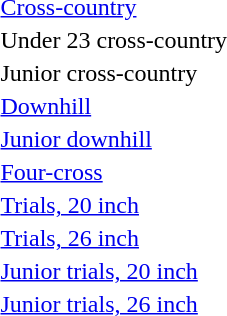<table>
<tr>
<td><a href='#'>Cross-country</a></td>
<td></td>
<td></td>
<td></td>
</tr>
<tr>
<td>Under 23 cross-country</td>
<td></td>
<td></td>
<td></td>
</tr>
<tr>
<td>Junior cross-country</td>
<td></td>
<td></td>
<td></td>
</tr>
<tr>
<td><a href='#'>Downhill</a></td>
<td></td>
<td></td>
<td></td>
</tr>
<tr>
<td><a href='#'>Junior downhill</a></td>
<td></td>
<td></td>
<td></td>
</tr>
<tr>
<td><a href='#'>Four-cross</a></td>
<td></td>
<td></td>
<td></td>
</tr>
<tr>
<td><a href='#'>Trials, 20 inch</a></td>
<td></td>
<td></td>
<td></td>
</tr>
<tr>
<td><a href='#'>Trials, 26 inch</a></td>
<td></td>
<td></td>
<td></td>
</tr>
<tr>
<td><a href='#'>Junior trials, 20 inch</a></td>
<td></td>
<td></td>
<td></td>
</tr>
<tr>
<td><a href='#'>Junior trials, 26 inch</a></td>
<td></td>
<td></td>
<td></td>
</tr>
</table>
